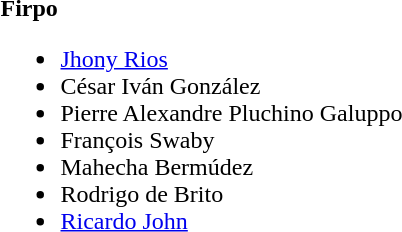<table>
<tr>
<td><strong>Firpo </strong><br><ul><li> <a href='#'>Jhony Rios</a></li><li> César Iván González </li><li> Pierre Alexandre Pluchino Galuppo </li><li> François Swaby </li><li> Mahecha Bermúdez</li><li> Rodrigo de Brito</li><li> <a href='#'>Ricardo John</a></li></ul></td>
</tr>
</table>
